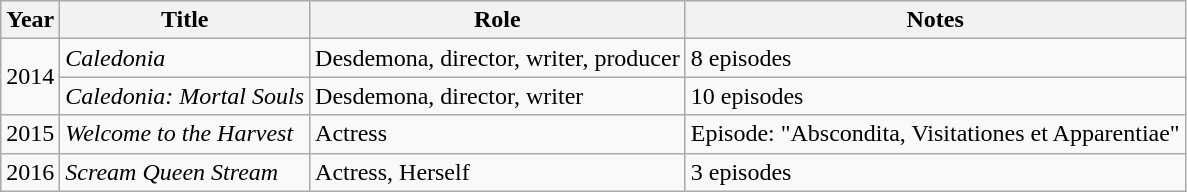<table class="wikitable">
<tr>
<th>Year</th>
<th>Title</th>
<th>Role</th>
<th>Notes</th>
</tr>
<tr>
<td rowspan="2">2014</td>
<td><em>Caledonia</em></td>
<td>Desdemona, director, writer, producer</td>
<td>8 episodes</td>
</tr>
<tr>
<td><em>Caledonia: Mortal Souls</em></td>
<td>Desdemona, director, writer</td>
<td>10 episodes</td>
</tr>
<tr>
<td>2015</td>
<td><em>Welcome to the Harvest</em></td>
<td>Actress</td>
<td>Episode: "Abscondita, Visitationes et Apparentiae"</td>
</tr>
<tr>
<td>2016</td>
<td><em>Scream Queen Stream</em></td>
<td>Actress, Herself</td>
<td>3 episodes</td>
</tr>
</table>
